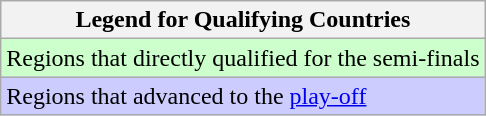<table class="wikitable">
<tr>
<th>Legend for Qualifying Countries</th>
</tr>
<tr bgcolor=#ccffcc>
<td>Regions that directly qualified for the semi-finals</td>
</tr>
<tr bgcolor=#ccccff>
<td>Regions that advanced to the <a href='#'>play-off</a></td>
</tr>
</table>
